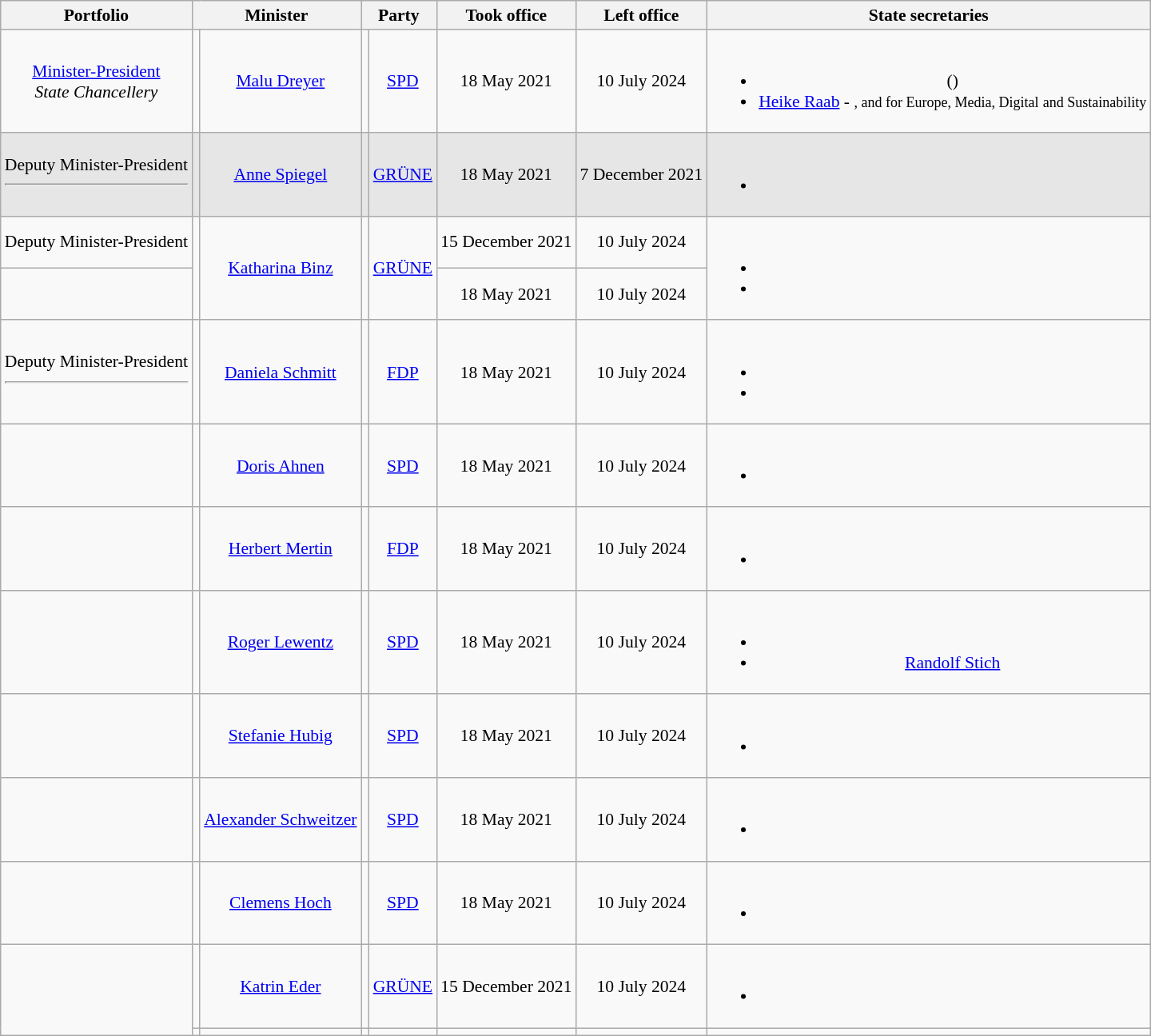<table class=wikitable style="text-align:center; font-size:90%">
<tr>
<th>Portfolio</th>
<th colspan=2>Minister</th>
<th colspan=2>Party</th>
<th>Took office</th>
<th>Left office</th>
<th>State secretaries</th>
</tr>
<tr>
<td><a href='#'>Minister-President</a><br><em>State Chancellery</em></td>
<td></td>
<td><a href='#'>Malu Dreyer</a><br></td>
<td bgcolor=></td>
<td><a href='#'>SPD</a></td>
<td>18 May 2021</td>
<td>10 July 2024</td>
<td><br><ul><li> (<small></small>)</li><li><a href='#'>Heike Raab</a> - <small>, and for Europe, Media, Digital</small> <small>and Sustainability</small></li></ul></td>
</tr>
<tr style="background-color:#E6E6E6">
<td>Deputy Minister-President<hr></td>
<td></td>
<td><a href='#'>Anne Spiegel</a><br></td>
<td bgcolor=></td>
<td><a href='#'>GRÜNE</a></td>
<td>18 May 2021</td>
<td>7 December 2021</td>
<td><br><ul><li></li></ul></td>
</tr>
<tr>
<td>Deputy Minister-President</td>
<td rowspan=2></td>
<td rowspan=2><a href='#'>Katharina Binz</a><br></td>
<td rowspan=2 bgcolor=></td>
<td rowspan=2><a href='#'>GRÜNE</a></td>
<td>15 December 2021</td>
<td>10 July 2024</td>
<td rowspan=2><br><ul><li></li><li></li></ul></td>
</tr>
<tr>
<td></td>
<td>18 May 2021</td>
<td>10 July 2024</td>
</tr>
<tr>
<td>Deputy Minister-President<hr></td>
<td></td>
<td><a href='#'>Daniela Schmitt</a><br></td>
<td bgcolor=></td>
<td><a href='#'>FDP</a></td>
<td>18 May 2021</td>
<td>10 July 2024</td>
<td><br><ul><li></li><li></li></ul></td>
</tr>
<tr>
<td></td>
<td></td>
<td><a href='#'>Doris Ahnen</a><br></td>
<td bgcolor=></td>
<td><a href='#'>SPD</a></td>
<td>18 May 2021</td>
<td>10 July 2024</td>
<td><br><ul><li></li></ul></td>
</tr>
<tr>
<td></td>
<td></td>
<td><a href='#'>Herbert Mertin</a><br></td>
<td bgcolor=></td>
<td><a href='#'>FDP</a></td>
<td>18 May 2021</td>
<td>10 July 2024</td>
<td><br><ul><li></li></ul></td>
</tr>
<tr>
<td></td>
<td></td>
<td><a href='#'>Roger Lewentz</a><br></td>
<td bgcolor=></td>
<td><a href='#'>SPD</a></td>
<td>18 May 2021</td>
<td>10 July 2024</td>
<td><br><ul><li></li><li><a href='#'>Randolf Stich</a></li></ul></td>
</tr>
<tr>
<td></td>
<td></td>
<td><a href='#'>Stefanie Hubig</a><br></td>
<td bgcolor=></td>
<td><a href='#'>SPD</a></td>
<td>18 May 2021</td>
<td>10 July 2024</td>
<td><br><ul><li></li></ul></td>
</tr>
<tr>
<td></td>
<td></td>
<td><a href='#'>Alexander Schweitzer</a><br></td>
<td bgcolor=></td>
<td><a href='#'>SPD</a></td>
<td>18 May 2021</td>
<td>10 July 2024</td>
<td><br><ul><li></li></ul></td>
</tr>
<tr>
<td></td>
<td></td>
<td><a href='#'>Clemens Hoch</a><br></td>
<td bgcolor=></td>
<td><a href='#'>SPD</a></td>
<td>18 May 2021</td>
<td>10 July 2024</td>
<td><br><ul><li></li></ul></td>
</tr>
<tr>
<td rowspan="2"></td>
<td></td>
<td><a href='#'>Katrin Eder</a><br></td>
<td bgcolor=></td>
<td><a href='#'>GRÜNE</a></td>
<td>15 December 2021</td>
<td>10 July 2024</td>
<td><br><ul><li></li></ul></td>
</tr>
<tr>
<td></td>
<td></td>
<td></td>
<td></td>
<td></td>
<td></td>
<td></td>
</tr>
</table>
